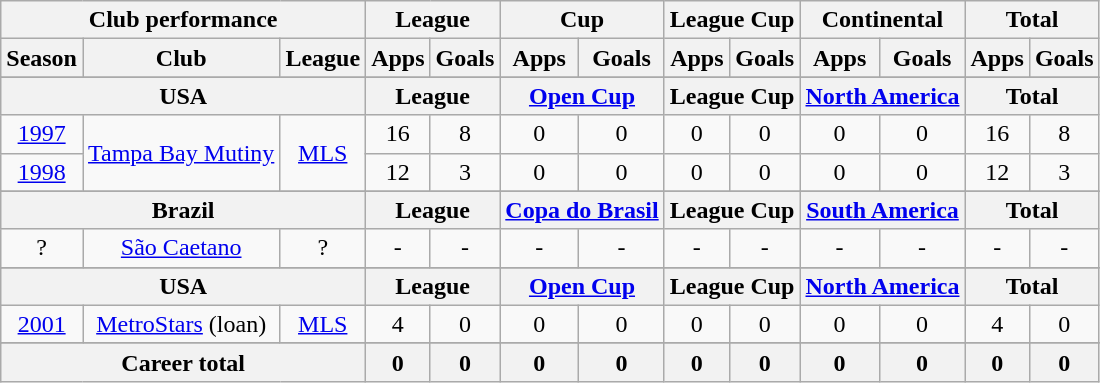<table class="wikitable" style="text-align:center">
<tr>
<th colspan=3>Club performance</th>
<th colspan=2>League</th>
<th colspan=2>Cup</th>
<th colspan=2>League Cup</th>
<th colspan=2>Continental</th>
<th colspan=2>Total</th>
</tr>
<tr>
<th>Season</th>
<th>Club</th>
<th>League</th>
<th>Apps</th>
<th>Goals</th>
<th>Apps</th>
<th>Goals</th>
<th>Apps</th>
<th>Goals</th>
<th>Apps</th>
<th>Goals</th>
<th>Apps</th>
<th>Goals</th>
</tr>
<tr>
</tr>
<tr>
<th colspan=3>USA</th>
<th colspan=2>League</th>
<th colspan=2><a href='#'>Open Cup</a></th>
<th colspan=2>League Cup</th>
<th colspan=2><a href='#'>North America</a></th>
<th colspan=2>Total</th>
</tr>
<tr>
<td><a href='#'>1997</a></td>
<td rowspan="2"><a href='#'>Tampa Bay Mutiny</a></td>
<td rowspan="2"><a href='#'>MLS</a></td>
<td>16</td>
<td>8</td>
<td>0</td>
<td>0</td>
<td>0</td>
<td>0</td>
<td>0</td>
<td>0</td>
<td>16</td>
<td>8</td>
</tr>
<tr>
<td><a href='#'>1998</a></td>
<td>12</td>
<td>3</td>
<td>0</td>
<td>0</td>
<td>0</td>
<td>0</td>
<td>0</td>
<td>0</td>
<td>12</td>
<td>3</td>
</tr>
<tr>
</tr>
<tr>
<th colspan=3>Brazil</th>
<th colspan=2>League</th>
<th colspan=2><a href='#'>Copa do Brasil</a></th>
<th colspan=2>League Cup</th>
<th colspan=2><a href='#'>South America</a></th>
<th colspan=2>Total</th>
</tr>
<tr>
<td>?</td>
<td><a href='#'>São Caetano</a></td>
<td>?</td>
<td>-</td>
<td>-</td>
<td>-</td>
<td>-</td>
<td>-</td>
<td>-</td>
<td>-</td>
<td>-</td>
<td>-</td>
<td>-</td>
</tr>
<tr>
</tr>
<tr>
<th colspan=3>USA</th>
<th colspan=2>League</th>
<th colspan=2><a href='#'>Open Cup</a></th>
<th colspan=2>League Cup</th>
<th colspan=2><a href='#'>North America</a></th>
<th colspan=2>Total</th>
</tr>
<tr>
<td><a href='#'>2001</a></td>
<td><a href='#'>MetroStars</a> (loan)</td>
<td><a href='#'>MLS</a></td>
<td>4</td>
<td>0</td>
<td>0</td>
<td>0</td>
<td>0</td>
<td>0</td>
<td>0</td>
<td>0</td>
<td>4</td>
<td>0</td>
</tr>
<tr>
</tr>
<tr>
<th colspan=3>Career total</th>
<th>0</th>
<th>0</th>
<th>0</th>
<th>0</th>
<th>0</th>
<th>0</th>
<th>0</th>
<th>0</th>
<th>0</th>
<th>0</th>
</tr>
</table>
